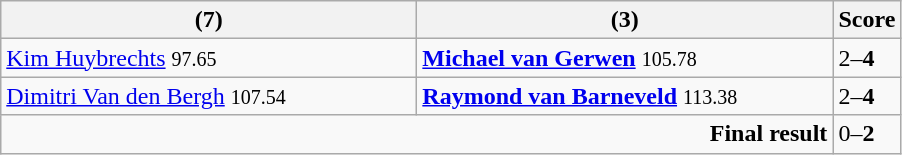<table class="wikitable">
<tr>
<th width=270> (7)</th>
<th width=270><strong></strong> (3)</th>
<th>Score</th>
</tr>
<tr>
<td><a href='#'>Kim Huybrechts</a> <small><span>97.65</span></small></td>
<td><strong><a href='#'>Michael van Gerwen</a></strong> <small><span>105.78</span></small></td>
<td>2–<strong>4</strong></td>
</tr>
<tr>
<td><a href='#'>Dimitri Van den Bergh</a> <small><span>107.54</span></small></td>
<td><strong><a href='#'>Raymond van Barneveld</a></strong> <small><span>113.38</span></small></td>
<td>2–<strong>4</strong></td>
</tr>
<tr>
<td colspan="2" align="right"><strong>Final result</strong></td>
<td>0–<strong>2</strong></td>
</tr>
</table>
